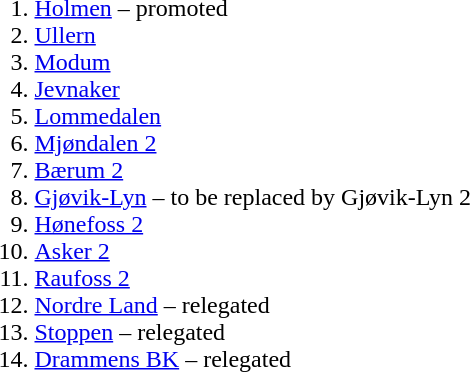<table class="nowrap">
<tr>
<td><br><ol><li><a href='#'>Holmen</a> – promoted</li><li><a href='#'>Ullern</a></li><li><a href='#'>Modum</a></li><li><a href='#'>Jevnaker</a></li><li><a href='#'>Lommedalen</a></li><li><a href='#'>Mjøndalen 2</a></li><li><a href='#'>Bærum 2</a></li><li><a href='#'>Gjøvik-Lyn</a> – to be replaced by Gjøvik-Lyn 2</li><li><a href='#'>Hønefoss 2</a></li><li><a href='#'>Asker 2</a></li><li><a href='#'>Raufoss 2</a></li><li><a href='#'>Nordre Land</a> – relegated</li><li><a href='#'>Stoppen</a> – relegated</li><li><a href='#'>Drammens BK</a> – relegated</li></ol></td>
</tr>
</table>
